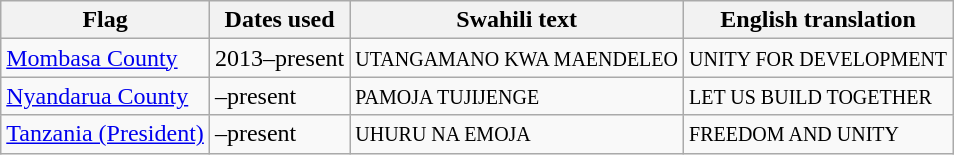<table class="wikitable sortable noresize">
<tr>
<th>Flag</th>
<th>Dates used</th>
<th>Swahili text</th>
<th>English translation</th>
</tr>
<tr>
<td> <a href='#'>Mombasa County</a></td>
<td>2013–present</td>
<td><small>UTANGAMANO KWA MAENDELEO</small></td>
<td><small>UNITY FOR DEVELOPMENT</small></td>
</tr>
<tr>
<td> <a href='#'>Nyandarua County</a></td>
<td>–present</td>
<td><small>PAMOJA TUJIJENGE</small></td>
<td><small>LET US BUILD TOGETHER</small></td>
</tr>
<tr>
<td> <a href='#'>Tanzania (President)</a></td>
<td>–present</td>
<td><small>UHURU NA EMOJA</small></td>
<td><small>FREEDOM AND UNITY</small></td>
</tr>
</table>
